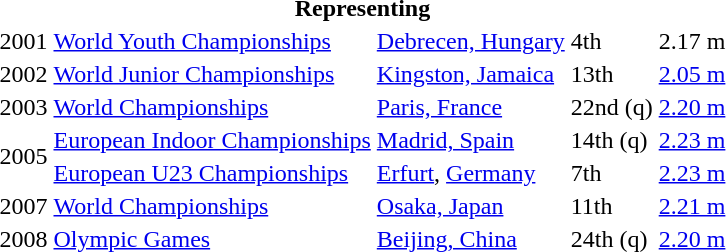<table>
<tr>
<th colspan="6">Representing </th>
</tr>
<tr>
<td>2001</td>
<td><a href='#'>World Youth Championships</a></td>
<td><a href='#'>Debrecen, Hungary</a></td>
<td>4th</td>
<td>2.17 m</td>
</tr>
<tr>
<td>2002</td>
<td><a href='#'>World Junior Championships</a></td>
<td><a href='#'>Kingston, Jamaica</a></td>
<td>13th</td>
<td><a href='#'>2.05 m</a></td>
</tr>
<tr>
<td>2003</td>
<td><a href='#'>World Championships</a></td>
<td><a href='#'>Paris, France</a></td>
<td>22nd (q)</td>
<td><a href='#'>2.20 m</a></td>
</tr>
<tr>
<td rowspan=2>2005</td>
<td><a href='#'>European Indoor Championships</a></td>
<td><a href='#'>Madrid, Spain</a></td>
<td>14th (q)</td>
<td><a href='#'>2.23 m</a></td>
</tr>
<tr>
<td><a href='#'>European U23 Championships</a></td>
<td><a href='#'>Erfurt</a>, <a href='#'>Germany</a></td>
<td>7th</td>
<td><a href='#'>2.23 m</a></td>
</tr>
<tr>
<td>2007</td>
<td><a href='#'>World Championships</a></td>
<td><a href='#'>Osaka, Japan</a></td>
<td>11th</td>
<td><a href='#'>2.21 m</a></td>
</tr>
<tr>
<td>2008</td>
<td><a href='#'>Olympic Games</a></td>
<td><a href='#'>Beijing, China</a></td>
<td>24th (q)</td>
<td><a href='#'>2.20 m</a></td>
</tr>
</table>
